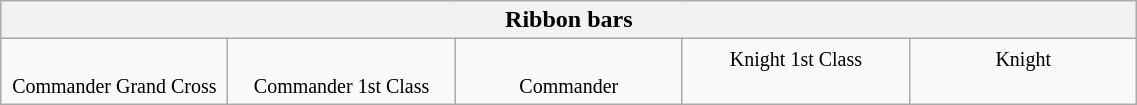<table class="wikitable" align="center" width="60%">
<tr>
<th colspan="5">Ribbon bars</th>
</tr>
<tr>
<td width="20%" valign="top" align="center"><br><small>Commander Grand Cross</small></td>
<td width="20%" valign="top" align="center"><br><small>Commander 1st Class</small></td>
<td width="20%" valign="top" align="center"><br><small>Commander</small></td>
<td width="20%" valign="top" align="center"><small>Knight 1st Class</small></td>
<td width="20%" valign="top" align="center"><small>Knight</small></td>
</tr>
</table>
